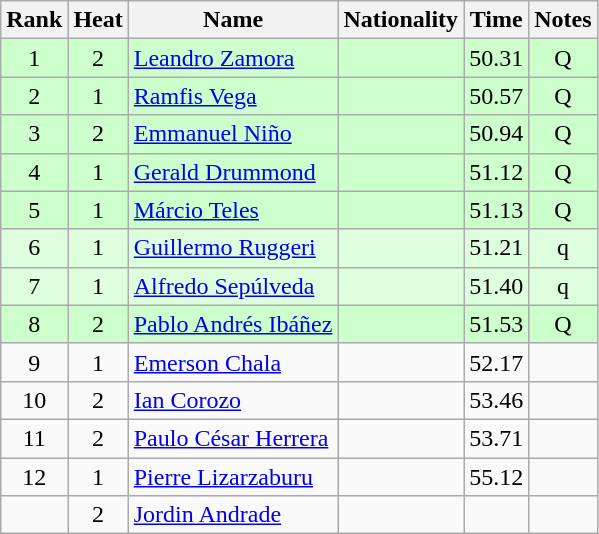<table class="wikitable sortable" style="text-align:center">
<tr>
<th>Rank</th>
<th>Heat</th>
<th>Name</th>
<th>Nationality</th>
<th>Time</th>
<th>Notes</th>
</tr>
<tr bgcolor=ccffcc>
<td>1</td>
<td>2</td>
<td align=left><a href='#'>Leandro Zamora</a></td>
<td align=left></td>
<td>50.31</td>
<td>Q</td>
</tr>
<tr bgcolor=ccffcc>
<td>2</td>
<td>1</td>
<td align=left><a href='#'>Ramfis Vega</a></td>
<td align=left></td>
<td>50.57</td>
<td>Q</td>
</tr>
<tr bgcolor=ccffcc>
<td>3</td>
<td>2</td>
<td align=left><a href='#'>Emmanuel Niño</a></td>
<td align=left></td>
<td>50.94</td>
<td>Q</td>
</tr>
<tr bgcolor=ccffcc>
<td>4</td>
<td>1</td>
<td align=left><a href='#'>Gerald Drummond</a></td>
<td align=left></td>
<td>51.12</td>
<td>Q</td>
</tr>
<tr bgcolor=ccffcc>
<td>5</td>
<td>1</td>
<td align=left><a href='#'>Márcio Teles</a></td>
<td align=left></td>
<td>51.13</td>
<td>Q</td>
</tr>
<tr bgcolor=ddffdd>
<td>6</td>
<td>1</td>
<td align=left><a href='#'>Guillermo Ruggeri</a></td>
<td align=left></td>
<td>51.21</td>
<td>q</td>
</tr>
<tr bgcolor=ddffdd>
<td>7</td>
<td>1</td>
<td align=left><a href='#'>Alfredo Sepúlveda</a></td>
<td align=left></td>
<td>51.40</td>
<td>q</td>
</tr>
<tr bgcolor=ccffcc>
<td>8</td>
<td>2</td>
<td align=left><a href='#'>Pablo Andrés Ibáñez</a></td>
<td align=left></td>
<td>51.53</td>
<td>Q</td>
</tr>
<tr>
<td>9</td>
<td>1</td>
<td align=left><a href='#'>Emerson Chala</a></td>
<td align=left></td>
<td>52.17</td>
<td></td>
</tr>
<tr>
<td>10</td>
<td>2</td>
<td align=left><a href='#'>Ian Corozo</a></td>
<td align=left></td>
<td>53.46</td>
<td></td>
</tr>
<tr>
<td>11</td>
<td>2</td>
<td align=left><a href='#'>Paulo César Herrera</a></td>
<td align=left></td>
<td>53.71</td>
<td></td>
</tr>
<tr>
<td>12</td>
<td>1</td>
<td align=left><a href='#'>Pierre Lizarzaburu</a></td>
<td align=left></td>
<td>55.12</td>
<td></td>
</tr>
<tr>
<td></td>
<td>2</td>
<td align=left><a href='#'>Jordin Andrade</a></td>
<td align=left></td>
<td></td>
<td></td>
</tr>
</table>
